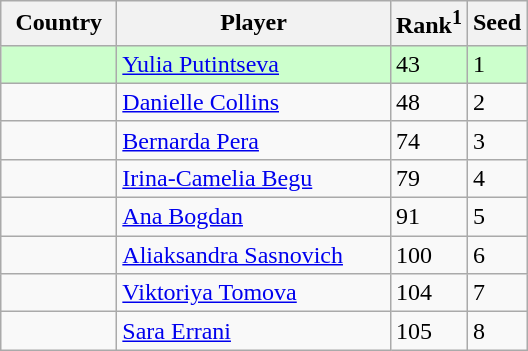<table class="sortable wikitable">
<tr>
<th width="70">Country</th>
<th width="175">Player</th>
<th>Rank<sup>1</sup></th>
<th>Seed</th>
</tr>
<tr style="background:#cfc;">
<td></td>
<td><a href='#'>Yulia Putintseva</a></td>
<td>43</td>
<td>1</td>
</tr>
<tr>
<td></td>
<td><a href='#'>Danielle Collins</a></td>
<td>48</td>
<td>2</td>
</tr>
<tr>
<td></td>
<td><a href='#'>Bernarda Pera</a></td>
<td>74</td>
<td>3</td>
</tr>
<tr>
<td></td>
<td><a href='#'>Irina-Camelia Begu</a></td>
<td>79</td>
<td>4</td>
</tr>
<tr>
<td></td>
<td><a href='#'>Ana Bogdan</a></td>
<td>91</td>
<td>5</td>
</tr>
<tr>
<td></td>
<td><a href='#'>Aliaksandra Sasnovich</a></td>
<td>100</td>
<td>6</td>
</tr>
<tr>
<td></td>
<td><a href='#'>Viktoriya Tomova</a></td>
<td>104</td>
<td>7</td>
</tr>
<tr>
<td></td>
<td><a href='#'>Sara Errani</a></td>
<td>105</td>
<td>8</td>
</tr>
</table>
